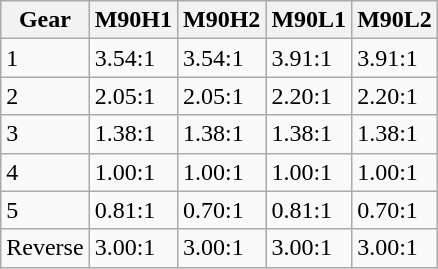<table class="wikitable">
<tr>
<th>Gear</th>
<th>M90H1</th>
<th>M90H2</th>
<th>M90L1</th>
<th>M90L2</th>
</tr>
<tr>
<td>1</td>
<td>3.54:1</td>
<td>3.54:1</td>
<td>3.91:1</td>
<td>3.91:1</td>
</tr>
<tr>
<td>2</td>
<td>2.05:1</td>
<td>2.05:1</td>
<td>2.20:1</td>
<td>2.20:1</td>
</tr>
<tr>
<td>3</td>
<td>1.38:1</td>
<td>1.38:1</td>
<td>1.38:1</td>
<td>1.38:1</td>
</tr>
<tr>
<td>4</td>
<td>1.00:1</td>
<td>1.00:1</td>
<td>1.00:1</td>
<td>1.00:1</td>
</tr>
<tr>
<td>5</td>
<td>0.81:1</td>
<td>0.70:1</td>
<td>0.81:1</td>
<td>0.70:1</td>
</tr>
<tr>
<td>Reverse</td>
<td>3.00:1</td>
<td>3.00:1</td>
<td>3.00:1</td>
<td>3.00:1</td>
</tr>
</table>
